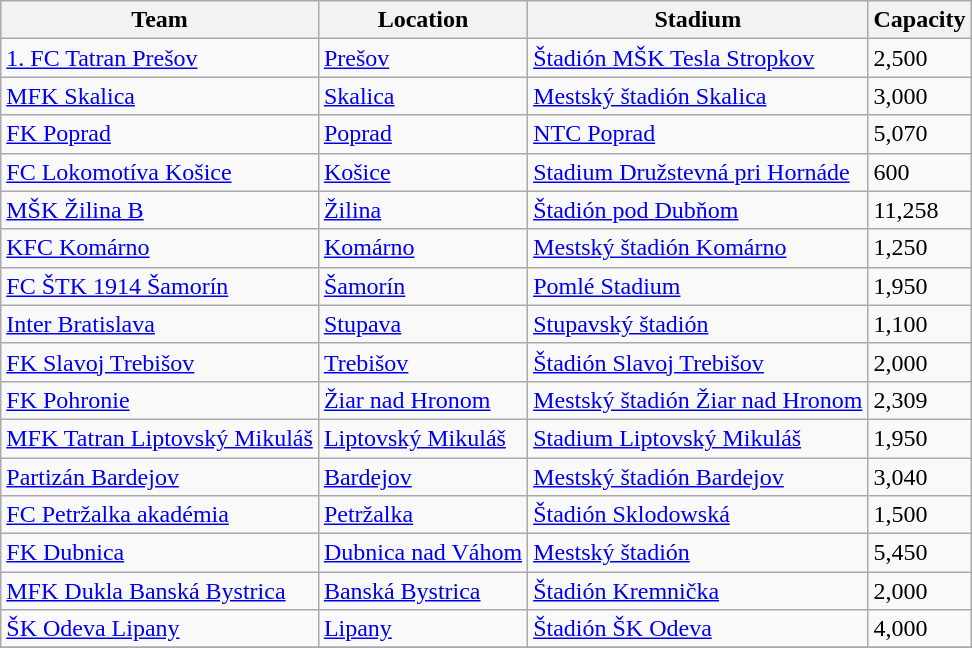<table class="wikitable sortable" style="text-align:left;">
<tr>
<th>Team</th>
<th>Location</th>
<th>Stadium</th>
<th>Capacity</th>
</tr>
<tr>
<td><a href='#'>1. FC Tatran Prešov</a></td>
<td><a href='#'>Prešov</a></td>
<td><a href='#'>Štadión MŠK Tesla Stropkov</a></td>
<td>2,500</td>
</tr>
<tr>
<td><a href='#'>MFK Skalica</a></td>
<td><a href='#'>Skalica</a></td>
<td><a href='#'>Mestský štadión Skalica</a></td>
<td>3,000</td>
</tr>
<tr>
<td><a href='#'>FK Poprad</a></td>
<td><a href='#'>Poprad</a></td>
<td><a href='#'>NTC Poprad</a></td>
<td>5,070</td>
</tr>
<tr>
<td><a href='#'>FC Lokomotíva Košice</a></td>
<td><a href='#'>Košice</a></td>
<td><a href='#'>Stadium Družstevná pri Hornáde</a></td>
<td>600</td>
</tr>
<tr>
<td><a href='#'>MŠK Žilina B</a></td>
<td><a href='#'>Žilina</a></td>
<td><a href='#'>Štadión pod Dubňom</a></td>
<td>11,258</td>
</tr>
<tr>
<td><a href='#'>KFC Komárno</a></td>
<td><a href='#'>Komárno</a></td>
<td><a href='#'>Mestský štadión Komárno</a></td>
<td>1,250</td>
</tr>
<tr>
<td><a href='#'>FC ŠTK 1914 Šamorín</a></td>
<td><a href='#'>Šamorín</a></td>
<td><a href='#'>Pomlé Stadium</a></td>
<td>1,950</td>
</tr>
<tr>
<td><a href='#'>Inter Bratislava</a></td>
<td><a href='#'>Stupava</a></td>
<td><a href='#'>Stupavský štadión</a></td>
<td>1,100</td>
</tr>
<tr>
<td><a href='#'>FK Slavoj Trebišov</a></td>
<td><a href='#'>Trebišov</a></td>
<td><a href='#'>Štadión Slavoj Trebišov</a></td>
<td>2,000</td>
</tr>
<tr>
<td><a href='#'>FK Pohronie</a></td>
<td><a href='#'>Žiar nad Hronom</a></td>
<td><a href='#'>Mestský štadión Žiar nad Hronom</a></td>
<td>2,309</td>
</tr>
<tr>
<td><a href='#'>MFK Tatran Liptovský Mikuláš</a></td>
<td><a href='#'>Liptovský Mikuláš</a></td>
<td><a href='#'>Stadium Liptovský Mikuláš</a></td>
<td>1,950</td>
</tr>
<tr>
<td><a href='#'>Partizán Bardejov</a></td>
<td><a href='#'>Bardejov</a></td>
<td><a href='#'>Mestský štadión Bardejov</a></td>
<td>3,040</td>
</tr>
<tr>
<td><a href='#'>FC Petržalka akadémia</a></td>
<td><a href='#'>Petržalka</a></td>
<td><a href='#'>Štadión Sklodowská</a></td>
<td>1,500</td>
</tr>
<tr>
<td><a href='#'>FK Dubnica</a></td>
<td><a href='#'>Dubnica nad Váhom</a></td>
<td><a href='#'>Mestský štadión</a></td>
<td>5,450</td>
</tr>
<tr>
<td><a href='#'>MFK Dukla Banská Bystrica</a></td>
<td><a href='#'>Banská Bystrica</a></td>
<td><a href='#'>Štadión Kremnička</a></td>
<td>2,000</td>
</tr>
<tr>
<td><a href='#'>ŠK Odeva Lipany</a></td>
<td><a href='#'>Lipany</a></td>
<td><a href='#'>Štadión ŠK Odeva</a></td>
<td>4,000</td>
</tr>
<tr>
</tr>
</table>
